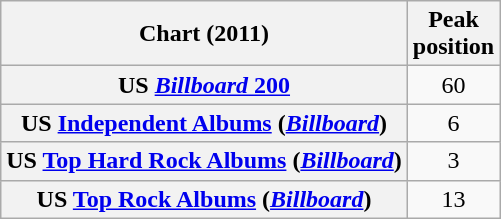<table class="wikitable plainrowheaders">
<tr>
<th>Chart (2011)</th>
<th>Peak<br>position</th>
</tr>
<tr>
<th scope="row">US <a href='#'><em>Billboard</em> 200</a></th>
<td style="text-align:center;">60</td>
</tr>
<tr>
<th scope="row">US <a href='#'>Independent Albums</a> (<a href='#'><em>Billboard</em></a>)</th>
<td style="text-align:center;">6</td>
</tr>
<tr>
<th scope="row">US <a href='#'>Top Hard Rock Albums</a> (<a href='#'><em>Billboard</em></a>)</th>
<td style="text-align:center;">3</td>
</tr>
<tr>
<th scope="row">US <a href='#'>Top Rock Albums</a> (<a href='#'><em>Billboard</em></a>)</th>
<td style="text-align:center;">13</td>
</tr>
</table>
